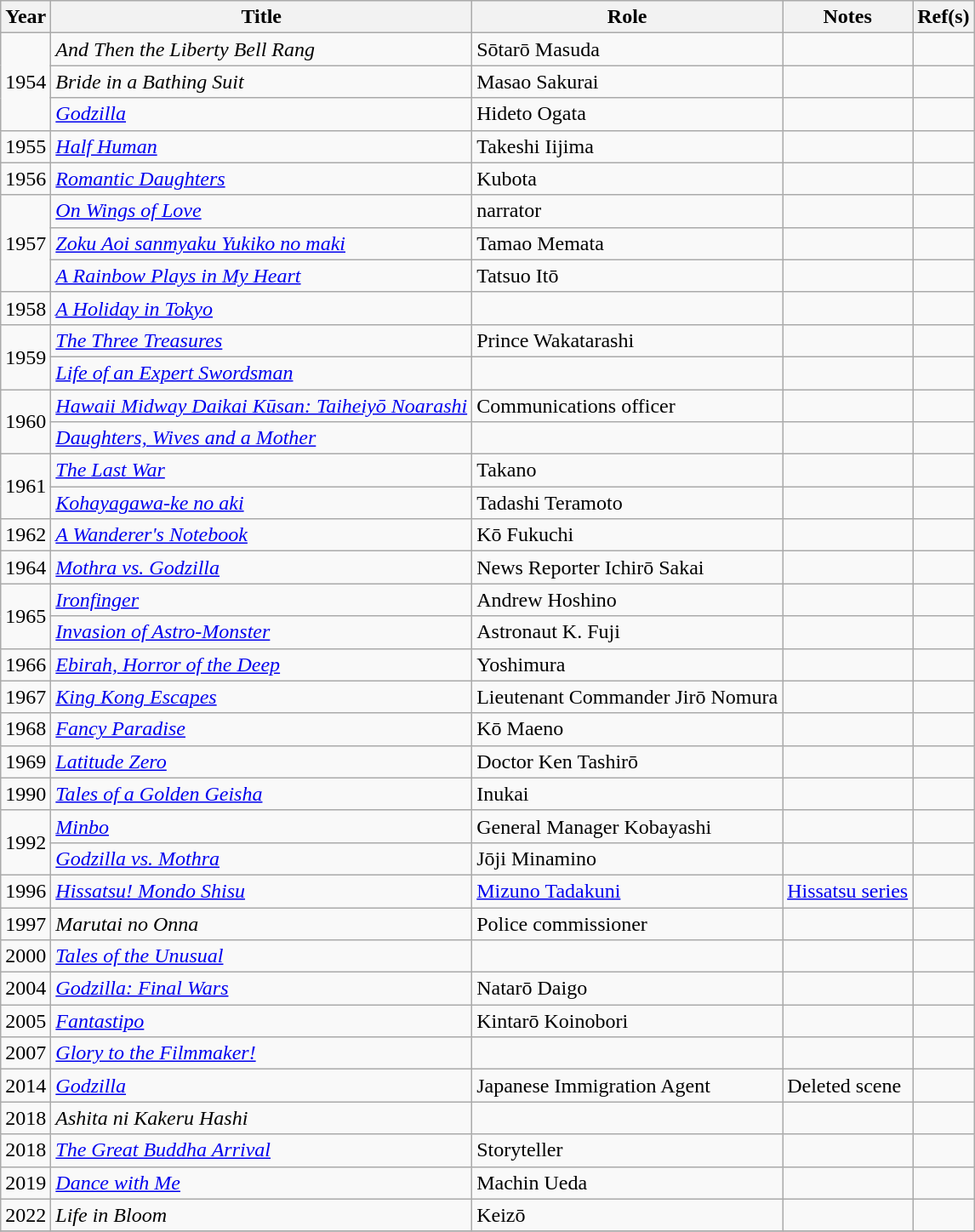<table class="wikitable">
<tr>
<th>Year</th>
<th>Title</th>
<th>Role</th>
<th>Notes</th>
<th>Ref(s)</th>
</tr>
<tr>
<td rowspan=3>1954</td>
<td><em>And Then the Liberty Bell Rang</em></td>
<td>Sōtarō Masuda</td>
<td></td>
<td></td>
</tr>
<tr>
<td><em>Bride in a Bathing Suit</em></td>
<td>Masao Sakurai</td>
<td></td>
<td></td>
</tr>
<tr>
<td><em><a href='#'>Godzilla</a></em></td>
<td>Hideto Ogata</td>
<td></td>
<td></td>
</tr>
<tr>
<td>1955</td>
<td><em><a href='#'>Half Human</a></em></td>
<td>Takeshi Iijima</td>
<td></td>
<td></td>
</tr>
<tr>
<td>1956</td>
<td><em><a href='#'>Romantic Daughters</a></em></td>
<td>Kubota</td>
<td></td>
<td></td>
</tr>
<tr>
<td rowspan=3>1957</td>
<td><em><a href='#'>On Wings of Love</a></em></td>
<td>narrator</td>
<td></td>
<td></td>
</tr>
<tr>
<td><em><a href='#'>Zoku Aoi sanmyaku Yukiko no maki</a></em></td>
<td>Tamao Memata</td>
<td></td>
<td></td>
</tr>
<tr>
<td><em><a href='#'>A Rainbow Plays in My Heart</a></em></td>
<td>Tatsuo Itō</td>
<td></td>
<td></td>
</tr>
<tr>
<td>1958</td>
<td><em><a href='#'>A Holiday in Tokyo</a></em></td>
<td></td>
<td></td>
<td></td>
</tr>
<tr>
<td rowspan=2>1959</td>
<td><em><a href='#'>The Three Treasures</a></em></td>
<td>Prince Wakatarashi</td>
<td></td>
<td></td>
</tr>
<tr>
<td><em><a href='#'>Life of an Expert Swordsman</a></em></td>
<td></td>
<td></td>
<td></td>
</tr>
<tr>
<td rowspan=2>1960</td>
<td><em><a href='#'>Hawaii Midway Daikai Kūsan: Taiheiyō Noarashi</a></em></td>
<td>Communications officer</td>
<td></td>
<td></td>
</tr>
<tr>
<td><em><a href='#'>Daughters, Wives and a Mother</a></em></td>
<td></td>
<td></td>
<td></td>
</tr>
<tr>
<td rowspan=2>1961</td>
<td><em><a href='#'>The Last War</a></em></td>
<td>Takano</td>
<td></td>
<td></td>
</tr>
<tr>
<td><em><a href='#'>Kohayagawa-ke no aki</a></em></td>
<td>Tadashi Teramoto</td>
<td></td>
<td></td>
</tr>
<tr>
<td>1962</td>
<td><em><a href='#'>A Wanderer's Notebook</a></em></td>
<td>Kō Fukuchi</td>
<td></td>
<td></td>
</tr>
<tr>
<td>1964</td>
<td><em><a href='#'>Mothra vs. Godzilla</a></em></td>
<td>News Reporter Ichirō Sakai</td>
<td></td>
<td></td>
</tr>
<tr>
<td rowspan=2>1965</td>
<td><em><a href='#'>Ironfinger</a></em></td>
<td>Andrew Hoshino</td>
<td></td>
<td></td>
</tr>
<tr>
<td><em><a href='#'>Invasion of Astro-Monster</a></em></td>
<td>Astronaut K. Fuji</td>
<td></td>
<td></td>
</tr>
<tr>
<td>1966</td>
<td><em><a href='#'>Ebirah, Horror of the Deep</a></em></td>
<td>Yoshimura</td>
<td></td>
<td></td>
</tr>
<tr>
<td>1967</td>
<td><em><a href='#'>King Kong Escapes</a></em></td>
<td>Lieutenant Commander Jirō Nomura</td>
<td></td>
<td></td>
</tr>
<tr>
<td>1968</td>
<td><em><a href='#'>Fancy Paradise</a></em></td>
<td>Kō Maeno</td>
<td></td>
<td></td>
</tr>
<tr>
<td>1969</td>
<td><em><a href='#'>Latitude Zero</a></em></td>
<td>Doctor Ken Tashirō</td>
<td></td>
<td></td>
</tr>
<tr>
<td>1990</td>
<td><em><a href='#'>Tales of a Golden Geisha</a></em></td>
<td>Inukai</td>
<td></td>
<td></td>
</tr>
<tr>
<td rowspan=2>1992</td>
<td><em><a href='#'>Minbo</a></em></td>
<td>General Manager Kobayashi</td>
<td></td>
<td></td>
</tr>
<tr>
<td><em><a href='#'>Godzilla vs. Mothra</a></em></td>
<td>Jōji Minamino</td>
<td></td>
<td></td>
</tr>
<tr>
<td>1996</td>
<td><em><a href='#'>Hissatsu! Mondo Shisu</a></em></td>
<td><a href='#'>Mizuno Tadakuni</a></td>
<td><a href='#'>Hissatsu series</a></td>
<td></td>
</tr>
<tr>
<td>1997</td>
<td><em>Marutai no Onna</em></td>
<td>Police commissioner</td>
<td></td>
<td></td>
</tr>
<tr>
<td>2000</td>
<td><em><a href='#'>Tales of the Unusual</a></em></td>
<td></td>
<td></td>
<td></td>
</tr>
<tr>
<td>2004</td>
<td><em><a href='#'>Godzilla: Final Wars</a></em></td>
<td>Natarō Daigo</td>
<td></td>
<td></td>
</tr>
<tr>
<td>2005</td>
<td><em><a href='#'>Fantastipo</a></em></td>
<td>Kintarō Koinobori</td>
<td></td>
<td></td>
</tr>
<tr>
<td>2007</td>
<td><em><a href='#'>Glory to the Filmmaker!</a></em></td>
<td></td>
<td></td>
<td></td>
</tr>
<tr>
<td>2014</td>
<td><em><a href='#'>Godzilla</a></em></td>
<td>Japanese Immigration Agent</td>
<td>Deleted scene</td>
<td></td>
</tr>
<tr>
<td>2018</td>
<td><em>Ashita ni Kakeru Hashi</em></td>
<td></td>
<td></td>
<td></td>
</tr>
<tr>
<td>2018</td>
<td><em><a href='#'>The Great Buddha Arrival</a></em></td>
<td>Storyteller</td>
<td></td>
<td></td>
</tr>
<tr>
<td>2019</td>
<td><em><a href='#'>Dance with Me</a></em></td>
<td>Machin Ueda</td>
<td></td>
<td></td>
</tr>
<tr>
<td>2022</td>
<td><em>Life in Bloom</em></td>
<td>Keizō</td>
<td></td>
<td></td>
</tr>
<tr>
</tr>
</table>
